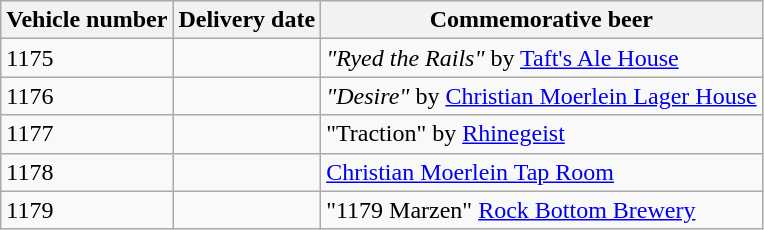<table class="wikitable">
<tr>
<th>Vehicle number</th>
<th>Delivery date</th>
<th>Commemorative beer</th>
</tr>
<tr>
<td>1175</td>
<td></td>
<td><em>"Ryed the Rails"</em> by <a href='#'>Taft's Ale House</a></td>
</tr>
<tr>
<td>1176</td>
<td></td>
<td><em>"Desire"</em> by <a href='#'>Christian Moerlein Lager House</a></td>
</tr>
<tr>
<td>1177</td>
<td></td>
<td>"Traction" by <a href='#'>Rhinegeist</a></td>
</tr>
<tr>
<td>1178</td>
<td></td>
<td><a href='#'>Christian Moerlein Tap Room</a></td>
</tr>
<tr>
<td>1179</td>
<td></td>
<td>"1179 Marzen" <a href='#'>Rock Bottom Brewery</a></td>
</tr>
</table>
